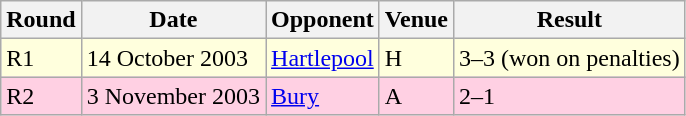<table class="wikitable">
<tr>
<th>Round</th>
<th>Date</th>
<th>Opponent</th>
<th>Venue</th>
<th>Result</th>
</tr>
<tr style="background-color: #ffffdd;">
<td>R1</td>
<td>14 October 2003</td>
<td><a href='#'>Hartlepool</a></td>
<td>H</td>
<td>3–3 (won on penalties)</td>
</tr>
<tr style="background-color: #ffd0e3;">
<td>R2</td>
<td>3 November 2003</td>
<td><a href='#'>Bury</a></td>
<td>A</td>
<td>2–1</td>
</tr>
</table>
